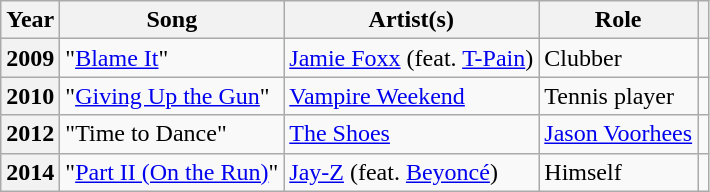<table class="wikitable plainrowheaders sortable" style="margin-right: 0;">
<tr>
<th scope="col">Year</th>
<th scope="col">Song</th>
<th scope="col">Artist(s)</th>
<th scope="col">Role</th>
<th scope="col" class="unsortable"></th>
</tr>
<tr>
<th scope="row">2009</th>
<td>"<a href='#'>Blame It</a>"</td>
<td><a href='#'>Jamie Foxx</a> (feat. <a href='#'>T-Pain</a>)</td>
<td>Clubber</td>
<td style="text-align:center;"></td>
</tr>
<tr>
<th scope="row">2010</th>
<td>"<a href='#'>Giving Up the Gun</a>"</td>
<td><a href='#'>Vampire Weekend</a></td>
<td>Tennis player</td>
<td style="text-align:center;"></td>
</tr>
<tr>
<th scope="row">2012</th>
<td>"Time to Dance"</td>
<td><a href='#'>The Shoes</a></td>
<td><a href='#'>Jason Voorhees</a></td>
<td style="text-align:center;"></td>
</tr>
<tr>
<th scope="row">2014</th>
<td>"<a href='#'>Part II (On the Run)</a>"</td>
<td><a href='#'>Jay-Z</a> (feat. <a href='#'>Beyoncé</a>)</td>
<td>Himself</td>
<td style="text-align:center;"></td>
</tr>
</table>
